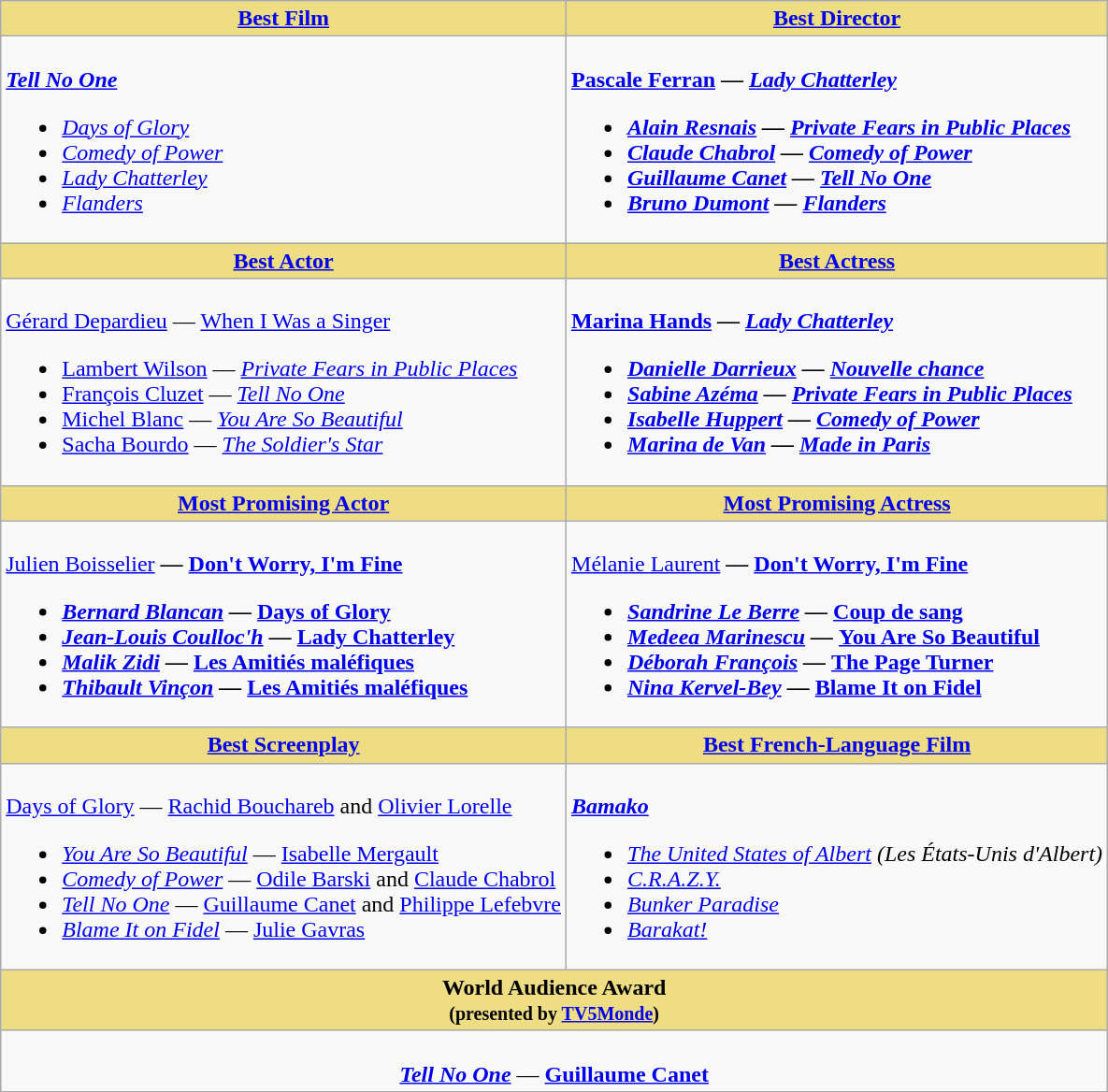<table class=wikitable style="width="150%">
<tr>
<th style="background:#EEDD82;" ! style="width="50%"><a href='#'>Best Film</a></th>
<th style="background:#EEDD82;" ! style="width="50%"><a href='#'>Best Director</a></th>
</tr>
<tr>
<td valign="top"><br><strong><em><a href='#'>Tell No One</a></em></strong><ul><li><em><a href='#'>Days of Glory</a></em></li><li><em><a href='#'>Comedy of Power</a></em></li><li><em><a href='#'>Lady Chatterley</a></em></li><li><em><a href='#'>Flanders</a></em></li></ul></td>
<td valign="top"><br><strong><a href='#'>Pascale Ferran</a> — <em><a href='#'>Lady Chatterley</a><strong><em><ul><li><a href='#'>Alain Resnais</a> — </em><a href='#'>Private Fears in Public Places</a><em></li><li><a href='#'>Claude Chabrol</a> — </em><a href='#'>Comedy of Power</a><em></li><li><a href='#'>Guillaume Canet</a> — </em><a href='#'>Tell No One</a><em></li><li><a href='#'>Bruno Dumont</a> — </em><a href='#'>Flanders</a><em></li></ul></td>
</tr>
<tr>
<th style="background:#EEDD82;" ! style="width="50%"><a href='#'>Best Actor</a></th>
<th style="background:#EEDD82;" ! style="width="50%"><a href='#'>Best Actress</a></th>
</tr>
<tr>
<td valign="top"><br></strong><a href='#'>Gérard Depardieu</a> — </em><a href='#'>When I Was a Singer</a></em></strong><ul><li><a href='#'>Lambert Wilson</a> — <em><a href='#'>Private Fears in Public Places</a></em></li><li><a href='#'>François Cluzet</a> — <em><a href='#'>Tell No One</a></em></li><li><a href='#'>Michel Blanc</a> — <em><a href='#'>You Are So Beautiful</a></em></li><li><a href='#'>Sacha Bourdo</a> — <em><a href='#'>The Soldier's Star</a></em></li></ul></td>
<td valign="top"><br><strong> <a href='#'>Marina Hands</a> — <em><a href='#'>Lady Chatterley</a><strong><em><ul><li><a href='#'>Danielle Darrieux</a> — </em><a href='#'>Nouvelle chance</a><em></li><li><a href='#'>Sabine Azéma</a> — </em><a href='#'>Private Fears in Public Places</a><em></li><li><a href='#'>Isabelle Huppert</a> — </em><a href='#'>Comedy of Power</a><em></li><li><a href='#'>Marina de Van</a> — </em><a href='#'>Made in Paris</a><em></li></ul></td>
</tr>
<tr>
<th style="background:#EEDD82;" ! style="width="50%"><a href='#'>Most Promising Actor</a></th>
<th style="background:#EEDD82;" ! style="width="50%"><a href='#'>Most Promising Actress</a></th>
</tr>
<tr>
<td valign="top"><br></strong><a href='#'>Julien Boisselier</a><strong> — </em><a href='#'>Don't Worry, I'm Fine</a><em><ul><li><a href='#'>Bernard Blancan</a> — </em><a href='#'>Days of Glory</a><em></li><li><a href='#'>Jean-Louis Coulloc'h</a> — </em><a href='#'>Lady Chatterley</a><em></li><li><a href='#'>Malik Zidi</a> — </em><a href='#'>Les Amitiés maléfiques</a><em></li><li><a href='#'>Thibault Vinçon</a> — </em><a href='#'>Les Amitiés maléfiques</a><em></li></ul></td>
<td valign="top"><br></strong><a href='#'>Mélanie Laurent</a><strong> — </em><a href='#'>Don't Worry, I'm Fine</a><em><ul><li><a href='#'>Sandrine Le Berre</a> — </em><a href='#'>Coup de sang</a><em></li><li><a href='#'>Medeea Marinescu</a> — </em><a href='#'>You Are So Beautiful</a><em></li><li><a href='#'>Déborah François</a> — </em><a href='#'>The Page Turner</a><em></li><li><a href='#'>Nina Kervel-Bey</a> — </em><a href='#'>Blame It on Fidel</a><em></li></ul></td>
</tr>
<tr>
<th style="background:#EEDD82;" ! style="width="50%"><a href='#'>Best Screenplay</a></th>
<th style="background:#EEDD82;" ! style="width="50%"><a href='#'>Best French-Language Film</a></th>
</tr>
<tr>
<td valign="top"><br></em></strong><a href='#'>Days of Glory</a></em> — <a href='#'>Rachid Bouchareb</a> and <a href='#'>Olivier Lorelle</a></strong><ul><li><em><a href='#'>You Are So Beautiful</a></em> — <a href='#'>Isabelle Mergault</a></li><li><em><a href='#'>Comedy of Power</a></em> — <a href='#'>Odile Barski</a> and <a href='#'>Claude Chabrol</a></li><li><em><a href='#'>Tell No One</a></em> — <a href='#'>Guillaume Canet</a> and <a href='#'>Philippe Lefebvre</a></li><li><em><a href='#'>Blame It on Fidel</a></em> — <a href='#'>Julie Gavras</a></li></ul></td>
<td valign="top"><br><strong><em><a href='#'>Bamako</a></em></strong><ul><li><em><a href='#'>The United States of Albert</a> (Les États-Unis d'Albert)</em></li><li><em><a href='#'>C.R.A.Z.Y.</a></em></li><li><em><a href='#'>Bunker Paradise</a></em></li><li><em><a href='#'>Barakat!</a></em></li></ul></td>
</tr>
<tr>
<th colspan="2" style="background:#EEDD82;" ! style="width="100%">World Audience Award <br><small>(presented by <a href='#'>TV5Monde</a>)</small></th>
</tr>
<tr>
<td colspan="2" align="center" valign="top"><br><strong><em><a href='#'>Tell No One</a></em></strong> — <strong><a href='#'>Guillaume Canet</a></strong></td>
</tr>
</table>
